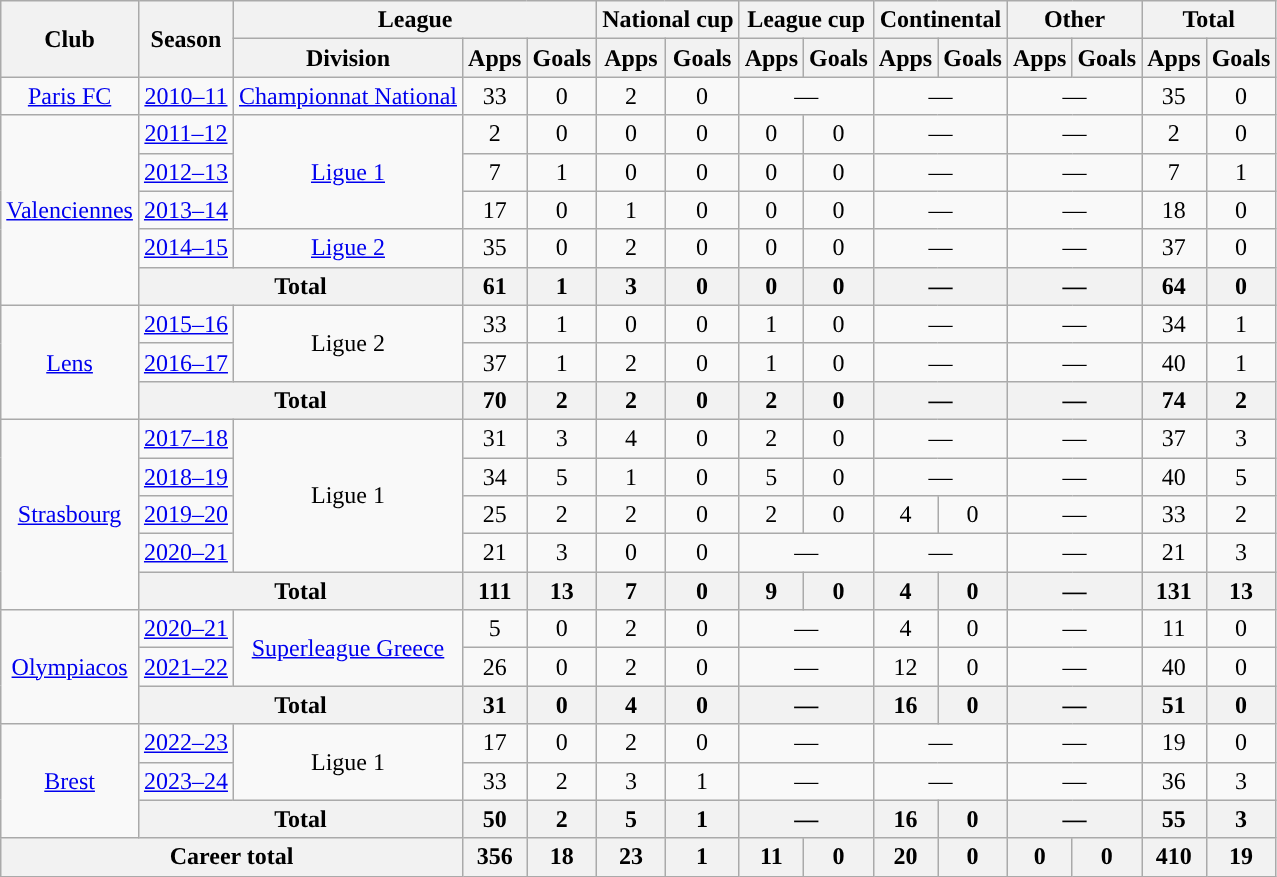<table class="wikitable" style="text-align:center">
<tr>
<th rowspan="2">Club</th>
<th rowspan="2">Season</th>
<th colspan="3">League</th>
<th colspan="2">National cup</th>
<th colspan="2">League cup</th>
<th colspan="2">Continental</th>
<th colspan="2">Other</th>
<th colspan="2">Total</th>
</tr>
<tr>
<th>Division</th>
<th>Apps</th>
<th>Goals</th>
<th>Apps</th>
<th>Goals</th>
<th>Apps</th>
<th>Goals</th>
<th>Apps</th>
<th>Goals</th>
<th>Apps</th>
<th>Goals</th>
<th>Apps</th>
<th>Goals</th>
</tr>
<tr>
<td><a href='#'>Paris FC</a></td>
<td><a href='#'>2010–11</a></td>
<td><a href='#'>Championnat National</a></td>
<td>33</td>
<td>0</td>
<td>2</td>
<td>0</td>
<td colspan="2">—</td>
<td colspan="2">—</td>
<td colspan="2">—</td>
<td>35</td>
<td>0</td>
</tr>
<tr>
<td rowspan="5"><a href='#'>Valenciennes</a></td>
<td><a href='#'>2011–12</a></td>
<td rowspan="3"><a href='#'>Ligue 1</a></td>
<td>2</td>
<td>0</td>
<td>0</td>
<td>0</td>
<td>0</td>
<td>0</td>
<td colspan="2">—</td>
<td colspan="2">—</td>
<td>2</td>
<td>0</td>
</tr>
<tr>
<td><a href='#'>2012–13</a></td>
<td>7</td>
<td>1</td>
<td>0</td>
<td>0</td>
<td>0</td>
<td>0</td>
<td colspan="2">—</td>
<td colspan="2">—</td>
<td>7</td>
<td>1</td>
</tr>
<tr>
<td><a href='#'>2013–14</a></td>
<td>17</td>
<td>0</td>
<td>1</td>
<td>0</td>
<td>0</td>
<td>0</td>
<td colspan="2">—</td>
<td colspan="2">—</td>
<td>18</td>
<td>0</td>
</tr>
<tr>
<td><a href='#'>2014–15</a></td>
<td><a href='#'>Ligue 2</a></td>
<td>35</td>
<td>0</td>
<td>2</td>
<td>0</td>
<td>0</td>
<td>0</td>
<td colspan="2">—</td>
<td colspan="2">—</td>
<td>37</td>
<td>0</td>
</tr>
<tr>
<th colspan="2">Total</th>
<th>61</th>
<th>1</th>
<th>3</th>
<th>0</th>
<th>0</th>
<th>0</th>
<th colspan="2">—</th>
<th colspan="2">—</th>
<th>64</th>
<th>0</th>
</tr>
<tr>
<td rowspan="3"><a href='#'>Lens</a></td>
<td><a href='#'>2015–16</a></td>
<td rowspan="2">Ligue 2</td>
<td>33</td>
<td>1</td>
<td>0</td>
<td>0</td>
<td>1</td>
<td>0</td>
<td colspan="2">—</td>
<td colspan="2">—</td>
<td>34</td>
<td>1</td>
</tr>
<tr>
<td><a href='#'>2016–17</a></td>
<td>37</td>
<td>1</td>
<td>2</td>
<td>0</td>
<td>1</td>
<td>0</td>
<td colspan="2">—</td>
<td colspan="2">—</td>
<td>40</td>
<td>1</td>
</tr>
<tr>
<th colspan="2">Total</th>
<th>70</th>
<th>2</th>
<th>2</th>
<th>0</th>
<th>2</th>
<th>0</th>
<th colspan="2">—</th>
<th colspan="2">—</th>
<th>74</th>
<th>2</th>
</tr>
<tr>
<td rowspan="5"><a href='#'>Strasbourg</a></td>
<td><a href='#'>2017–18</a></td>
<td rowspan="4">Ligue 1</td>
<td>31</td>
<td>3</td>
<td>4</td>
<td>0</td>
<td>2</td>
<td>0</td>
<td colspan="2">—</td>
<td colspan="2">—</td>
<td>37</td>
<td>3</td>
</tr>
<tr>
<td><a href='#'>2018–19</a></td>
<td>34</td>
<td>5</td>
<td>1</td>
<td>0</td>
<td>5</td>
<td>0</td>
<td colspan="2">—</td>
<td colspan="2">—</td>
<td>40</td>
<td>5</td>
</tr>
<tr>
<td><a href='#'>2019–20</a></td>
<td>25</td>
<td>2</td>
<td>2</td>
<td>0</td>
<td>2</td>
<td>0</td>
<td>4</td>
<td>0</td>
<td colspan="2">—</td>
<td>33</td>
<td>2</td>
</tr>
<tr>
<td><a href='#'>2020–21</a></td>
<td>21</td>
<td>3</td>
<td>0</td>
<td>0</td>
<td colspan="2">—</td>
<td colspan="2">—</td>
<td colspan="2">—</td>
<td>21</td>
<td>3</td>
</tr>
<tr>
<th colspan="2">Total</th>
<th>111</th>
<th>13</th>
<th>7</th>
<th>0</th>
<th>9</th>
<th>0</th>
<th>4</th>
<th>0</th>
<th colspan="2">—</th>
<th>131</th>
<th>13</th>
</tr>
<tr>
<td rowspan="3"><a href='#'>Olympiacos</a></td>
<td><a href='#'>2020–21</a></td>
<td rowspan="2"><a href='#'>Superleague Greece</a></td>
<td>5</td>
<td>0</td>
<td>2</td>
<td>0</td>
<td colspan="2">—</td>
<td>4</td>
<td>0</td>
<td colspan="2">—</td>
<td>11</td>
<td>0</td>
</tr>
<tr>
<td><a href='#'>2021–22</a></td>
<td>26</td>
<td>0</td>
<td>2</td>
<td>0</td>
<td colspan="2">—</td>
<td>12</td>
<td>0</td>
<td colspan="2">—</td>
<td>40</td>
<td>0</td>
</tr>
<tr>
<th colspan="2">Total</th>
<th>31</th>
<th>0</th>
<th>4</th>
<th>0</th>
<th colspan="2">—</th>
<th>16</th>
<th>0</th>
<th colspan="2">—</th>
<th>51</th>
<th>0</th>
</tr>
<tr>
<td rowspan="3"><a href='#'>Brest</a></td>
<td><a href='#'>2022–23</a></td>
<td rowspan="2">Ligue 1</td>
<td>17</td>
<td>0</td>
<td>2</td>
<td>0</td>
<td colspan="2">—</td>
<td colspan="2">—</td>
<td colspan="2">—</td>
<td>19</td>
<td>0</td>
</tr>
<tr>
<td><a href='#'>2023–24</a></td>
<td>33</td>
<td>2</td>
<td>3</td>
<td>1</td>
<td colspan="2">—</td>
<td colspan="2">—</td>
<td colspan="2">—</td>
<td>36</td>
<td>3</td>
</tr>
<tr>
<th colspan="2">Total</th>
<th>50</th>
<th>2</th>
<th>5</th>
<th>1</th>
<th colspan="2">—</th>
<th>16</th>
<th>0</th>
<th colspan="2">—</th>
<th>55</th>
<th>3</th>
</tr>
<tr>
<th colspan="3">Career total</th>
<th>356</th>
<th>18</th>
<th>23</th>
<th>1</th>
<th>11</th>
<th>0</th>
<th>20</th>
<th>0</th>
<th>0</th>
<th>0</th>
<th>410</th>
<th>19</th>
</tr>
</table>
